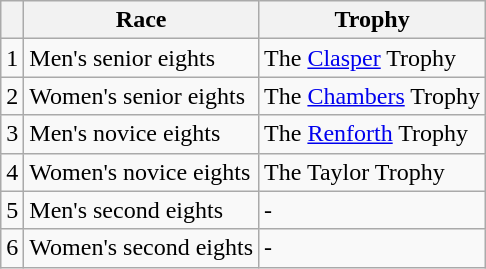<table class="wikitable" border="1">
<tr>
<th></th>
<th>Race</th>
<th>Trophy</th>
</tr>
<tr>
<td>1</td>
<td>Men's senior eights</td>
<td>The <a href='#'>Clasper</a> Trophy</td>
</tr>
<tr>
<td>2</td>
<td>Women's senior eights</td>
<td>The <a href='#'>Chambers</a> Trophy</td>
</tr>
<tr>
<td>3</td>
<td>Men's novice eights</td>
<td>The <a href='#'>Renforth</a> Trophy</td>
</tr>
<tr>
<td>4</td>
<td>Women's novice eights</td>
<td>The Taylor Trophy</td>
</tr>
<tr>
<td>5</td>
<td>Men's second eights</td>
<td>-</td>
</tr>
<tr>
<td>6</td>
<td>Women's second eights</td>
<td>-</td>
</tr>
</table>
